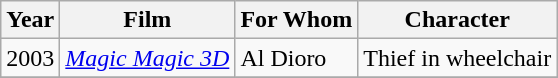<table class="wikitable sortable">
<tr>
<th>Year</th>
<th>Film</th>
<th>For Whom</th>
<th>Character</th>
</tr>
<tr>
<td>2003</td>
<td><em><a href='#'>Magic Magic 3D</a></em></td>
<td>Al Dioro</td>
<td>Thief in wheelchair</td>
</tr>
<tr>
</tr>
</table>
